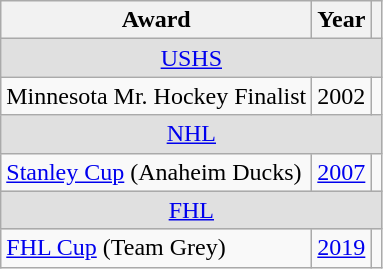<table class="wikitable">
<tr>
<th>Award</th>
<th>Year</th>
<th></th>
</tr>
<tr ALIGN="center" bgcolor="#e0e0e0">
<td colspan="3"><a href='#'>USHS</a></td>
</tr>
<tr>
<td>Minnesota Mr. Hockey Finalist</td>
<td>2002</td>
<td></td>
</tr>
<tr ALIGN="center" bgcolor="#e0e0e0">
<td colspan="3"><a href='#'>NHL</a></td>
</tr>
<tr>
<td><a href='#'>Stanley Cup</a> (Anaheim Ducks)</td>
<td><a href='#'>2007</a></td>
<td></td>
</tr>
<tr ALIGN="center" bgcolor="#e0e0e0">
<td colspan="3"><a href='#'>FHL</a></td>
</tr>
<tr>
<td><a href='#'>FHL Cup</a> (Team Grey)</td>
<td><a href='#'>2019</a></td>
</tr>
</table>
